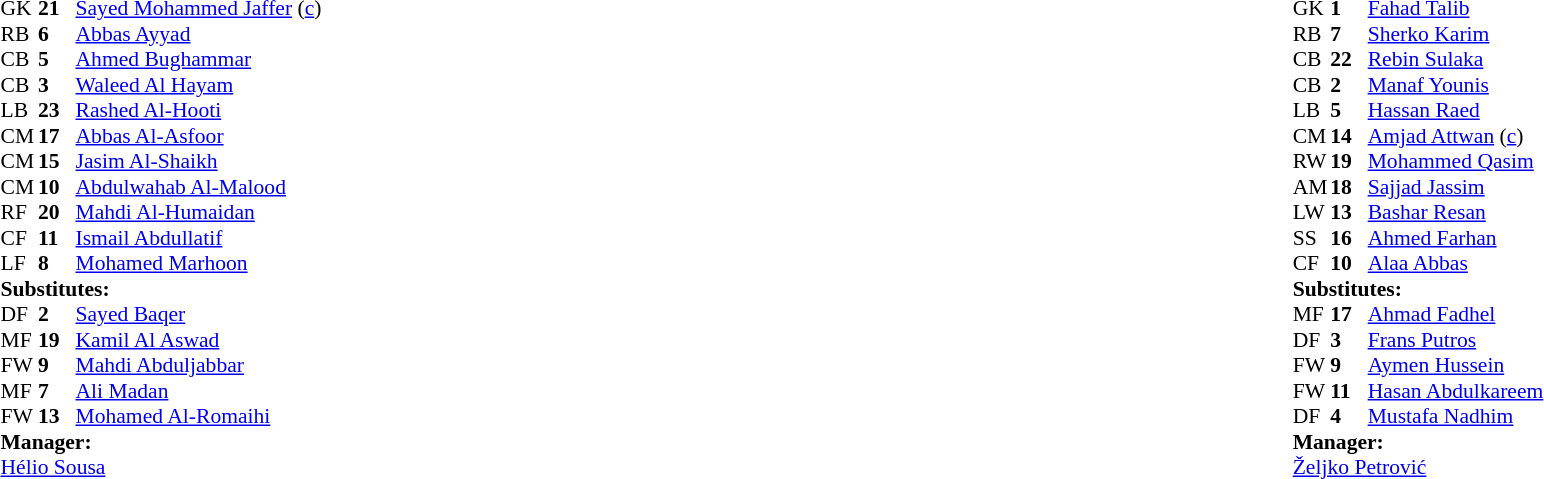<table width="100%">
<tr>
<td valign="top" width="40%"><br><table style="font-size:90%" cellspacing="0" cellpadding="0">
<tr>
<th width=25></th>
<th width=25></th>
</tr>
<tr>
<td>GK</td>
<td><strong>21</strong></td>
<td><a href='#'>Sayed Mohammed Jaffer</a> (<a href='#'>c</a>)</td>
</tr>
<tr>
<td>RB</td>
<td><strong>6</strong></td>
<td><a href='#'>Abbas Ayyad</a></td>
</tr>
<tr>
<td>CB</td>
<td><strong>5</strong></td>
<td><a href='#'>Ahmed Bughammar</a></td>
<td></td>
<td></td>
</tr>
<tr>
<td>CB</td>
<td><strong>3</strong></td>
<td><a href='#'>Waleed Al Hayam</a></td>
</tr>
<tr>
<td>LB</td>
<td><strong>23</strong></td>
<td><a href='#'>Rashed Al-Hooti</a></td>
</tr>
<tr>
<td>CM</td>
<td><strong>17</strong></td>
<td><a href='#'>Abbas Al-Asfoor</a></td>
</tr>
<tr>
<td>CM</td>
<td><strong>15</strong></td>
<td><a href='#'>Jasim Al-Shaikh</a></td>
</tr>
<tr>
<td>CM</td>
<td><strong>10</strong></td>
<td><a href='#'>Abdulwahab Al-Malood</a></td>
<td></td>
<td></td>
</tr>
<tr>
<td>RF</td>
<td><strong>20</strong></td>
<td><a href='#'>Mahdi Al-Humaidan</a></td>
<td></td>
<td></td>
</tr>
<tr>
<td>CF</td>
<td><strong>11</strong></td>
<td><a href='#'>Ismail Abdullatif</a></td>
<td></td>
<td></td>
</tr>
<tr>
<td>LF</td>
<td><strong>8</strong></td>
<td><a href='#'>Mohamed Marhoon</a></td>
<td></td>
<td></td>
</tr>
<tr>
<td colspan=3><strong>Substitutes:</strong></td>
</tr>
<tr>
<td>DF</td>
<td><strong>2</strong></td>
<td><a href='#'>Sayed Baqer</a></td>
<td></td>
<td></td>
</tr>
<tr>
<td>MF</td>
<td><strong>19</strong></td>
<td><a href='#'>Kamil Al Aswad</a></td>
<td></td>
<td></td>
</tr>
<tr>
<td>FW</td>
<td><strong>9</strong></td>
<td><a href='#'>Mahdi Abduljabbar</a></td>
<td></td>
<td></td>
</tr>
<tr>
<td>MF</td>
<td><strong>7</strong></td>
<td><a href='#'>Ali Madan</a></td>
<td></td>
<td></td>
</tr>
<tr>
<td>FW</td>
<td><strong>13</strong></td>
<td><a href='#'>Mohamed Al-Romaihi</a></td>
<td></td>
<td></td>
</tr>
<tr>
<td colspan=3><strong>Manager:</strong></td>
</tr>
<tr>
<td colspan=3> <a href='#'>Hélio Sousa</a></td>
</tr>
</table>
</td>
<td valign="top"></td>
<td valign="top" width="50%"><br><table style="font-size:90%; margin:auto" cellspacing="0" cellpadding="0">
<tr>
<th width=25></th>
<th width=25></th>
</tr>
<tr>
<td>GK</td>
<td><strong>1</strong></td>
<td><a href='#'>Fahad Talib</a></td>
</tr>
<tr>
<td>RB</td>
<td><strong>7</strong></td>
<td><a href='#'>Sherko Karim</a></td>
<td></td>
<td></td>
</tr>
<tr>
<td>CB</td>
<td><strong>22</strong></td>
<td><a href='#'>Rebin Sulaka</a></td>
</tr>
<tr>
<td>CB</td>
<td><strong>2</strong></td>
<td><a href='#'>Manaf Younis</a></td>
</tr>
<tr>
<td>LB</td>
<td><strong>5</strong></td>
<td><a href='#'>Hassan Raed</a></td>
</tr>
<tr>
<td>CM</td>
<td><strong>14</strong></td>
<td><a href='#'>Amjad Attwan</a> (<a href='#'>c</a>)</td>
<td></td>
<td></td>
</tr>
<tr>
<td>RW</td>
<td><strong>19</strong></td>
<td><a href='#'>Mohammed Qasim</a></td>
</tr>
<tr>
<td>AM</td>
<td><strong>18</strong></td>
<td><a href='#'>Sajjad Jassim</a></td>
<td></td>
<td></td>
</tr>
<tr>
<td>LW</td>
<td><strong>13</strong></td>
<td><a href='#'>Bashar Resan</a></td>
<td></td>
<td></td>
</tr>
<tr>
<td>SS</td>
<td><strong>16</strong></td>
<td><a href='#'>Ahmed Farhan</a></td>
</tr>
<tr>
<td>CF</td>
<td><strong>10</strong></td>
<td><a href='#'>Alaa Abbas</a></td>
<td></td>
<td></td>
</tr>
<tr>
<td colspan=3><strong>Substitutes:</strong></td>
</tr>
<tr>
<td>MF</td>
<td><strong>17</strong></td>
<td><a href='#'>Ahmad Fadhel</a></td>
<td></td>
<td></td>
</tr>
<tr>
<td>DF</td>
<td><strong>3</strong></td>
<td><a href='#'>Frans Putros</a></td>
<td></td>
<td></td>
</tr>
<tr>
<td>FW</td>
<td><strong>9</strong></td>
<td><a href='#'>Aymen Hussein</a></td>
<td></td>
<td></td>
</tr>
<tr>
<td>FW</td>
<td><strong>11</strong></td>
<td><a href='#'>Hasan Abdulkareem</a></td>
<td></td>
<td></td>
</tr>
<tr>
<td>DF</td>
<td><strong>4</strong></td>
<td><a href='#'>Mustafa Nadhim</a></td>
<td></td>
<td></td>
</tr>
<tr>
<td colspan=3><strong>Manager:</strong></td>
</tr>
<tr>
<td colspan=3> <a href='#'>Željko Petrović</a></td>
</tr>
</table>
</td>
</tr>
</table>
